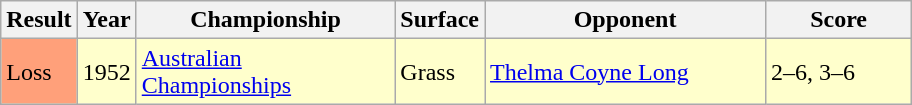<table class="sortable wikitable">
<tr>
<th style="width:40px">Result</th>
<th style="width:30px">Year</th>
<th style="width:165px">Championship</th>
<th style="width:50px">Surface</th>
<th style="width:180px">Opponent</th>
<th style="width:90px" class="unsortable">Score</th>
</tr>
<tr style="background:#ffc;">
<td style="background:#ffa07a;">Loss</td>
<td>1952</td>
<td><a href='#'>Australian Championships</a></td>
<td>Grass</td>
<td> <a href='#'>Thelma Coyne Long</a></td>
<td>2–6, 3–6</td>
</tr>
</table>
